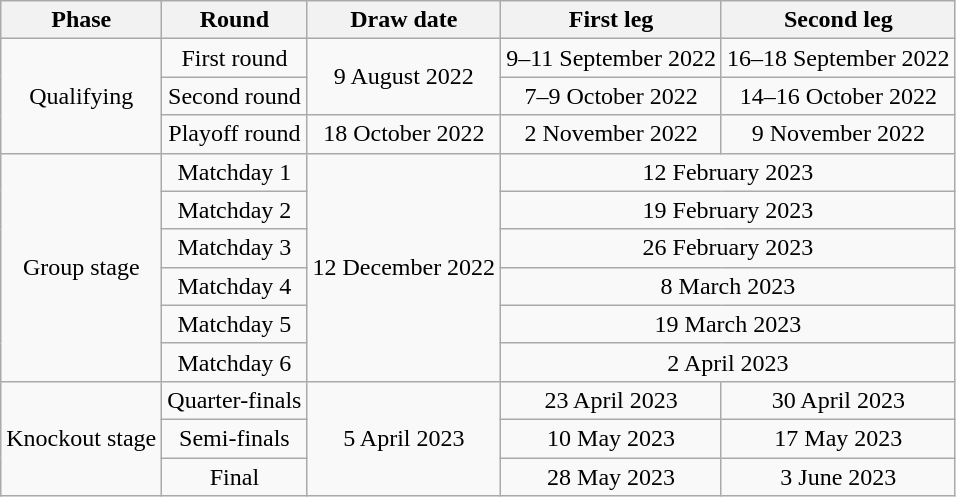<table class="wikitable" style="text-align:center">
<tr>
<th>Phase</th>
<th>Round</th>
<th>Draw date</th>
<th>First leg</th>
<th>Second leg</th>
</tr>
<tr>
<td rowspan=3>Qualifying</td>
<td>First round</td>
<td rowspan=2>9 August 2022</td>
<td>9–11 September 2022</td>
<td>16–18 September 2022</td>
</tr>
<tr>
<td>Second round</td>
<td>7–9 October 2022</td>
<td>14–16 October 2022</td>
</tr>
<tr>
<td>Playoff round</td>
<td rowspan=>18 October 2022</td>
<td>2 November 2022</td>
<td>9 November 2022</td>
</tr>
<tr>
<td rowspan=6>Group stage</td>
<td>Matchday 1</td>
<td rowspan=6>12 December 2022</td>
<td colspan=2>12 February 2023</td>
</tr>
<tr>
<td>Matchday 2</td>
<td colspan=2>19 February 2023</td>
</tr>
<tr>
<td>Matchday 3</td>
<td colspan=2>26 February 2023</td>
</tr>
<tr>
<td>Matchday 4</td>
<td colspan=2>8 March 2023</td>
</tr>
<tr>
<td>Matchday 5</td>
<td colspan=2>19 March 2023</td>
</tr>
<tr>
<td>Matchday 6</td>
<td colspan=2>2 April 2023</td>
</tr>
<tr>
<td rowspan=3>Knockout stage</td>
<td>Quarter-finals</td>
<td rowspan=3>5 April 2023</td>
<td>23 April 2023</td>
<td>30 April 2023</td>
</tr>
<tr>
<td>Semi-finals</td>
<td>10 May 2023</td>
<td>17 May 2023</td>
</tr>
<tr>
<td>Final</td>
<td>28 May 2023</td>
<td>3 June 2023</td>
</tr>
</table>
